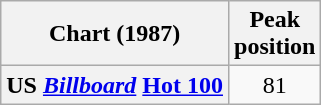<table class="wikitable sortable plainrowheaders" style="text-align:center;">
<tr>
<th>Chart (1987)</th>
<th>Peak<br>position</th>
</tr>
<tr>
<th scope="row">US <em><a href='#'>Billboard</a></em> <a href='#'>Hot 100</a></th>
<td style="text-align:center;">81</td>
</tr>
</table>
